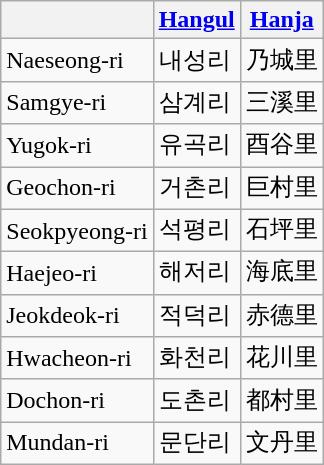<table class="wikitable">
<tr>
<th></th>
<th><a href='#'>Hangul</a></th>
<th><a href='#'>Hanja</a></th>
</tr>
<tr>
<td>Naeseong-ri</td>
<td>내성리</td>
<td>乃城里</td>
</tr>
<tr>
<td>Samgye-ri</td>
<td>삼계리</td>
<td>三溪里</td>
</tr>
<tr>
<td>Yugok-ri</td>
<td>유곡리</td>
<td>酉谷里</td>
</tr>
<tr>
<td>Geochon-ri</td>
<td>거촌리</td>
<td>巨村里</td>
</tr>
<tr>
<td>Seokpyeong-ri</td>
<td>석평리</td>
<td>石坪里</td>
</tr>
<tr>
<td>Haejeo-ri</td>
<td>해저리</td>
<td>海底里</td>
</tr>
<tr>
<td>Jeokdeok-ri</td>
<td>적덕리</td>
<td>赤德里</td>
</tr>
<tr>
<td>Hwacheon-ri</td>
<td>화천리</td>
<td>花川里</td>
</tr>
<tr>
<td>Dochon-ri</td>
<td>도촌리</td>
<td>都村里</td>
</tr>
<tr>
<td>Mundan-ri</td>
<td>문단리</td>
<td>文丹里</td>
</tr>
</table>
